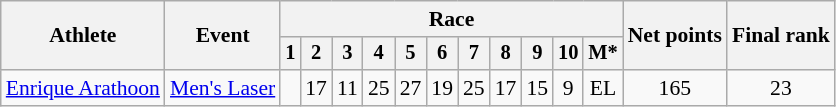<table class="wikitable" style="font-size:90%">
<tr>
<th rowspan="2">Athlete</th>
<th rowspan="2">Event</th>
<th colspan=11>Race</th>
<th rowspan=2>Net points</th>
<th rowspan=2>Final rank</th>
</tr>
<tr style="font-size:95%">
<th>1</th>
<th>2</th>
<th>3</th>
<th>4</th>
<th>5</th>
<th>6</th>
<th>7</th>
<th>8</th>
<th>9</th>
<th>10</th>
<th>M*</th>
</tr>
<tr align=center>
<td align=left><a href='#'>Enrique Arathoon</a></td>
<td align=left><a href='#'>Men's Laser</a></td>
<td></td>
<td>17</td>
<td>11</td>
<td>25</td>
<td>27</td>
<td>19</td>
<td>25</td>
<td>17</td>
<td>15</td>
<td>9</td>
<td>EL</td>
<td>165</td>
<td>23</td>
</tr>
</table>
